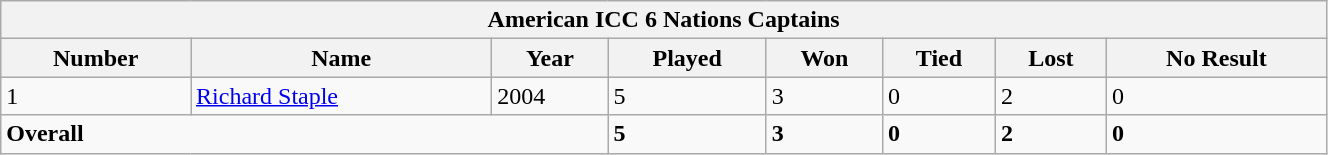<table class="wikitable" width="70%">
<tr>
<th bgcolor="#efefef" colspan=9>American ICC 6 Nations Captains</th>
</tr>
<tr bgcolor="#efefef">
<th>Number</th>
<th>Name</th>
<th>Year</th>
<th>Played</th>
<th>Won</th>
<th>Tied</th>
<th>Lost</th>
<th>No Result</th>
</tr>
<tr>
<td>1</td>
<td><a href='#'>Richard Staple</a></td>
<td>2004</td>
<td>5</td>
<td>3</td>
<td>0</td>
<td>2</td>
<td>0</td>
</tr>
<tr>
<td colspan=3><strong>Overall</strong></td>
<td><strong>5</strong></td>
<td><strong>3</strong></td>
<td><strong>0</strong></td>
<td><strong>2</strong></td>
<td><strong>0</strong></td>
</tr>
</table>
